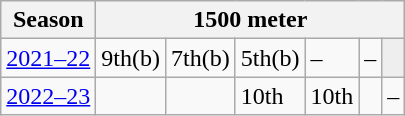<table class="wikitable" style="display: inline-table;">
<tr>
<th>Season</th>
<th colspan="6">1500 meter</th>
</tr>
<tr>
<td><a href='#'>2021–22</a></td>
<td>9th(b)</td>
<td>7th(b)</td>
<td>5th(b)</td>
<td>–</td>
<td>–</td>
<td colspan="1" bgcolor=#EEEEEE></td>
</tr>
<tr>
<td><a href='#'>2022–23</a></td>
<td></td>
<td></td>
<td>10th</td>
<td>10th</td>
<td></td>
<td>–</td>
</tr>
</table>
